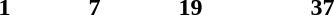<table style="line-height: 1em;">
<tr>
<th>1</th>
<th>           </th>
<th>7</th>
<th>           </th>
<th>19</th>
<th>                </th>
<th>37</th>
</tr>
<tr align="center" valign="middle">
<td></td>
<td></td>
<td><br><br></td>
<td></td>
<td><br><br><br><br></td>
<td></td>
<td><br><br><br><br><br><br></td>
</tr>
</table>
